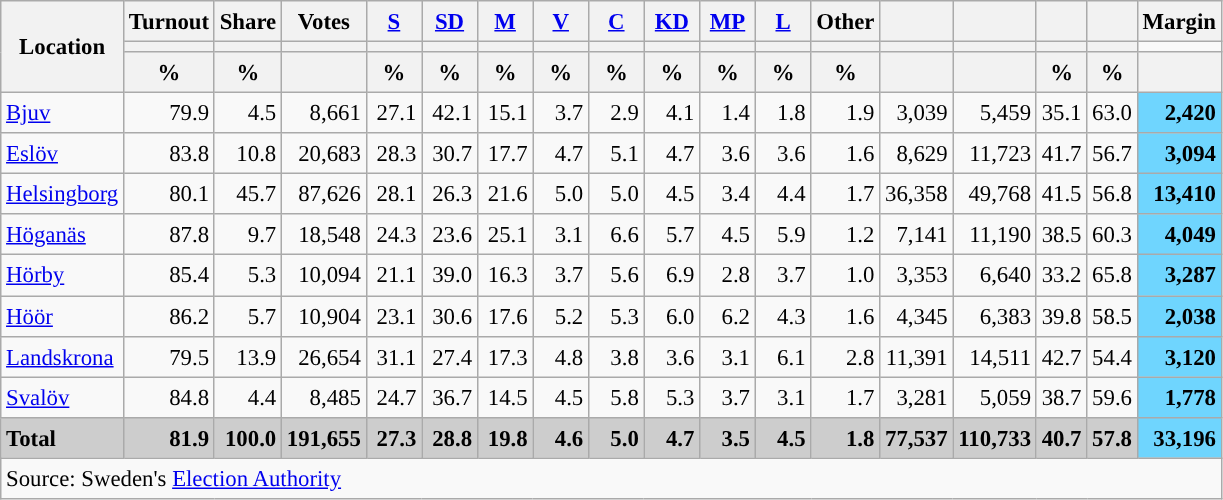<table class="wikitable sortable" style="text-align:right; font-size:95%; line-height:20px;">
<tr>
<th rowspan="3">Location</th>
<th>Turnout</th>
<th>Share</th>
<th>Votes</th>
<th width="30px" class="unsortable"><a href='#'>S</a></th>
<th width="30px" class="unsortable"><a href='#'>SD</a></th>
<th width="30px" class="unsortable"><a href='#'>M</a></th>
<th width="30px" class="unsortable"><a href='#'>V</a></th>
<th width="30px" class="unsortable"><a href='#'>C</a></th>
<th width="30px" class="unsortable"><a href='#'>KD</a></th>
<th width="30px" class="unsortable"><a href='#'>MP</a></th>
<th width="30px" class="unsortable"><a href='#'>L</a></th>
<th width="30px" class="unsortable">Other</th>
<th></th>
<th></th>
<th></th>
<th></th>
<th>Margin</th>
</tr>
<tr>
<th></th>
<th></th>
<th></th>
<th style="background:"></th>
<th style="background:"></th>
<th style="background:"></th>
<th style="background:"></th>
<th style="background:"></th>
<th style="background:"></th>
<th style="background:"></th>
<th style="background:"></th>
<th style="background:"></th>
<th style="background:"></th>
<th style="background:"></th>
<th style="background:"></th>
<th style="background:"></th>
</tr>
<tr>
<th data-sort-type="number">%</th>
<th data-sort-type="number">%</th>
<th></th>
<th data-sort-type="number">%</th>
<th data-sort-type="number">%</th>
<th data-sort-type="number">%</th>
<th data-sort-type="number">%</th>
<th data-sort-type="number">%</th>
<th data-sort-type="number">%</th>
<th data-sort-type="number">%</th>
<th data-sort-type="number">%</th>
<th data-sort-type="number">%</th>
<th data-sort-type="number"></th>
<th data-sort-type="number"></th>
<th data-sort-type="number">%</th>
<th data-sort-type="number">%</th>
<th data-sort-type="number"></th>
</tr>
<tr>
<td align="left"><a href='#'>Bjuv</a></td>
<td>79.9</td>
<td>4.5</td>
<td>8,661</td>
<td>27.1</td>
<td>42.1</td>
<td>15.1</td>
<td>3.7</td>
<td>2.9</td>
<td>4.1</td>
<td>1.4</td>
<td>1.8</td>
<td>1.9</td>
<td>3,039</td>
<td>5,459</td>
<td>35.1</td>
<td>63.0</td>
<td bgcolor=#6fd5fe><strong>2,420</strong></td>
</tr>
<tr>
<td align="left"><a href='#'>Eslöv</a></td>
<td>83.8</td>
<td>10.8</td>
<td>20,683</td>
<td>28.3</td>
<td>30.7</td>
<td>17.7</td>
<td>4.7</td>
<td>5.1</td>
<td>4.7</td>
<td>3.6</td>
<td>3.6</td>
<td>1.6</td>
<td>8,629</td>
<td>11,723</td>
<td>41.7</td>
<td>56.7</td>
<td bgcolor=#6fd5fe><strong>3,094</strong></td>
</tr>
<tr>
<td align="left"><a href='#'>Helsingborg</a></td>
<td>80.1</td>
<td>45.7</td>
<td>87,626</td>
<td>28.1</td>
<td>26.3</td>
<td>21.6</td>
<td>5.0</td>
<td>5.0</td>
<td>4.5</td>
<td>3.4</td>
<td>4.4</td>
<td>1.7</td>
<td>36,358</td>
<td>49,768</td>
<td>41.5</td>
<td>56.8</td>
<td bgcolor=#6fd5fe><strong>13,410</strong></td>
</tr>
<tr>
<td align="left"><a href='#'>Höganäs</a></td>
<td>87.8</td>
<td>9.7</td>
<td>18,548</td>
<td>24.3</td>
<td>23.6</td>
<td>25.1</td>
<td>3.1</td>
<td>6.6</td>
<td>5.7</td>
<td>4.5</td>
<td>5.9</td>
<td>1.2</td>
<td>7,141</td>
<td>11,190</td>
<td>38.5</td>
<td>60.3</td>
<td bgcolor=#6fd5fe><strong>4,049</strong></td>
</tr>
<tr>
<td align="left"><a href='#'>Hörby</a></td>
<td>85.4</td>
<td>5.3</td>
<td>10,094</td>
<td>21.1</td>
<td>39.0</td>
<td>16.3</td>
<td>3.7</td>
<td>5.6</td>
<td>6.9</td>
<td>2.8</td>
<td>3.7</td>
<td>1.0</td>
<td>3,353</td>
<td>6,640</td>
<td>33.2</td>
<td>65.8</td>
<td bgcolor=#6fd5fe><strong>3,287</strong></td>
</tr>
<tr>
<td align="left"><a href='#'>Höör</a></td>
<td>86.2</td>
<td>5.7</td>
<td>10,904</td>
<td>23.1</td>
<td>30.6</td>
<td>17.6</td>
<td>5.2</td>
<td>5.3</td>
<td>6.0</td>
<td>6.2</td>
<td>4.3</td>
<td>1.6</td>
<td>4,345</td>
<td>6,383</td>
<td>39.8</td>
<td>58.5</td>
<td bgcolor=#6fd5fe><strong>2,038</strong></td>
</tr>
<tr>
<td align="left"><a href='#'>Landskrona</a></td>
<td>79.5</td>
<td>13.9</td>
<td>26,654</td>
<td>31.1</td>
<td>27.4</td>
<td>17.3</td>
<td>4.8</td>
<td>3.8</td>
<td>3.6</td>
<td>3.1</td>
<td>6.1</td>
<td>2.8</td>
<td>11,391</td>
<td>14,511</td>
<td>42.7</td>
<td>54.4</td>
<td bgcolor=#6fd5fe><strong>3,120</strong></td>
</tr>
<tr>
<td align="left"><a href='#'>Svalöv</a></td>
<td>84.8</td>
<td>4.4</td>
<td>8,485</td>
<td>24.7</td>
<td>36.7</td>
<td>14.5</td>
<td>4.5</td>
<td>5.8</td>
<td>5.3</td>
<td>3.7</td>
<td>3.1</td>
<td>1.7</td>
<td>3,281</td>
<td>5,059</td>
<td>38.7</td>
<td>59.6</td>
<td bgcolor=#6fd5fe><strong>1,778</strong></td>
</tr>
<tr style="background:#CDCDCD;">
<td align="left"><strong>Total</strong></td>
<td><strong>81.9</strong></td>
<td><strong>100.0</strong></td>
<td><strong>191,655</strong></td>
<td><strong>27.3</strong></td>
<td><strong>28.8</strong></td>
<td><strong>19.8</strong></td>
<td><strong>4.6</strong></td>
<td><strong>5.0</strong></td>
<td><strong>4.7</strong></td>
<td><strong>3.5</strong></td>
<td><strong>4.5</strong></td>
<td><strong>1.8</strong></td>
<td><strong>77,537</strong></td>
<td><strong>110,733</strong></td>
<td><strong>40.7</strong></td>
<td><strong>57.8</strong></td>
<td bgcolor=#6fd5fe><strong>33,196</strong></td>
</tr>
<tr>
<td colspan="18" align="left">Source: Sweden's <a href='#'>Election Authority</a></td>
</tr>
</table>
